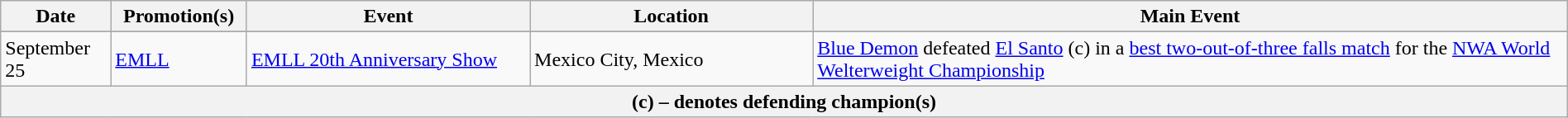<table class="wikitable" style="width:100%;">
<tr>
<th width=5%>Date</th>
<th width=5%>Promotion(s)</th>
<th style="width:15%;">Event</th>
<th style="width:15%;">Location</th>
<th style="width:40%;">Main Event</th>
</tr>
<tr style="width:20%;"| Notes>
</tr>
<tr>
<td>September 25</td>
<td><a href='#'>EMLL</a></td>
<td><a href='#'>EMLL 20th Anniversary Show</a></td>
<td>Mexico City, Mexico</td>
<td><a href='#'>Blue Demon</a> defeated <a href='#'>El Santo</a> (c) in a <a href='#'>best two-out-of-three falls match</a> for the <a href='#'>NWA World Welterweight Championship</a></td>
</tr>
<tr>
<th colspan="5">(c) – denotes defending champion(s)</th>
</tr>
</table>
